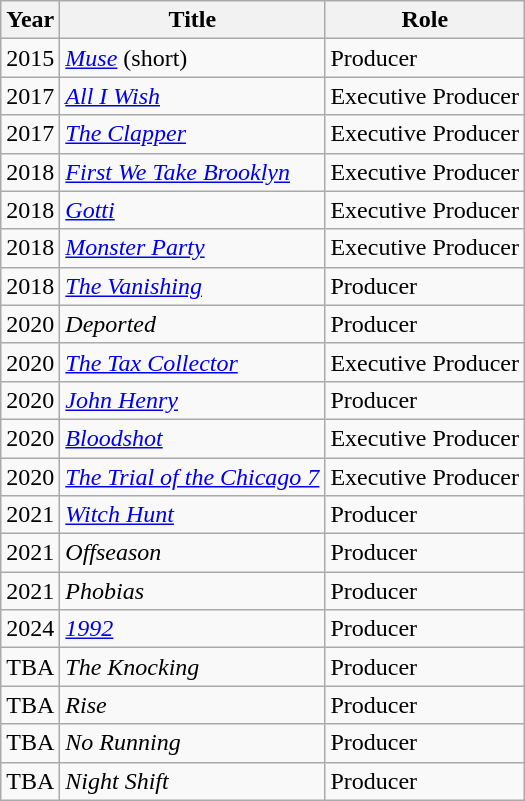<table class="wikitable sortable">
<tr>
<th>Year</th>
<th>Title</th>
<th>Role</th>
</tr>
<tr>
<td>2015</td>
<td><em><a href='#'>Muse</a></em> (short)</td>
<td>Producer</td>
</tr>
<tr>
<td>2017</td>
<td><em><a href='#'>All I Wish</a></em></td>
<td>Executive Producer</td>
</tr>
<tr>
<td>2017</td>
<td><em><a href='#'>The Clapper</a></em></td>
<td>Executive Producer</td>
</tr>
<tr>
<td>2018</td>
<td><em><a href='#'>First We Take Brooklyn</a></em></td>
<td>Executive Producer</td>
</tr>
<tr>
<td>2018</td>
<td><em><a href='#'>Gotti</a></em></td>
<td>Executive Producer</td>
</tr>
<tr>
<td>2018</td>
<td><em><a href='#'>Monster Party</a></em></td>
<td>Executive Producer</td>
</tr>
<tr>
<td>2018</td>
<td><em><a href='#'>The Vanishing</a></em></td>
<td>Producer</td>
</tr>
<tr>
<td>2020</td>
<td><em>Deported</em></td>
<td>Producer</td>
</tr>
<tr>
<td>2020</td>
<td><em><a href='#'>The Tax Collector</a></em></td>
<td>Executive Producer</td>
</tr>
<tr>
<td>2020</td>
<td><em><a href='#'>John Henry</a></em></td>
<td>Producer</td>
</tr>
<tr>
<td>2020</td>
<td><em><a href='#'>Bloodshot</a></em></td>
<td>Executive Producer</td>
</tr>
<tr>
<td>2020</td>
<td><em><a href='#'>The Trial of the Chicago 7</a></em></td>
<td>Executive Producer</td>
</tr>
<tr>
<td>2021</td>
<td><em><a href='#'>Witch Hunt</a></em></td>
<td>Producer</td>
</tr>
<tr>
<td>2021</td>
<td><em>Offseason</em></td>
<td>Producer</td>
</tr>
<tr>
<td>2021</td>
<td><em>Phobias</em></td>
<td>Producer</td>
</tr>
<tr>
<td>2024</td>
<td><em><a href='#'>1992</a></em></td>
<td>Producer</td>
</tr>
<tr>
<td>TBA</td>
<td><em>The Knocking</em></td>
<td>Producer</td>
</tr>
<tr>
<td>TBA</td>
<td><em>Rise</em></td>
<td>Producer</td>
</tr>
<tr>
<td>TBA</td>
<td><em>No Running</em></td>
<td>Producer</td>
</tr>
<tr>
<td>TBA</td>
<td><em>Night Shift</em></td>
<td>Producer</td>
</tr>
</table>
